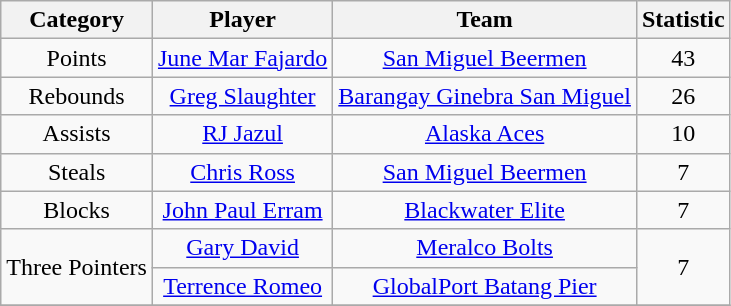<table class="wikitable" style="text-align:center">
<tr>
<th>Category</th>
<th>Player</th>
<th>Team</th>
<th>Statistic</th>
</tr>
<tr>
<td>Points</td>
<td><a href='#'>June Mar Fajardo</a></td>
<td><a href='#'>San Miguel Beermen</a></td>
<td>43</td>
</tr>
<tr>
<td>Rebounds</td>
<td><a href='#'>Greg Slaughter</a></td>
<td><a href='#'>Barangay Ginebra San Miguel</a></td>
<td>26</td>
</tr>
<tr>
<td>Assists</td>
<td><a href='#'>RJ Jazul</a></td>
<td><a href='#'>Alaska Aces</a></td>
<td>10</td>
</tr>
<tr>
<td>Steals</td>
<td><a href='#'>Chris Ross</a></td>
<td><a href='#'>San Miguel Beermen</a></td>
<td>7</td>
</tr>
<tr>
<td>Blocks</td>
<td><a href='#'>John Paul Erram</a></td>
<td><a href='#'>Blackwater Elite</a></td>
<td>7</td>
</tr>
<tr>
<td rowspan=2>Three Pointers</td>
<td><a href='#'>Gary David</a></td>
<td><a href='#'>Meralco Bolts</a></td>
<td rowspan=2>7</td>
</tr>
<tr>
<td><a href='#'>Terrence Romeo</a></td>
<td><a href='#'>GlobalPort Batang Pier</a></td>
</tr>
<tr>
</tr>
</table>
